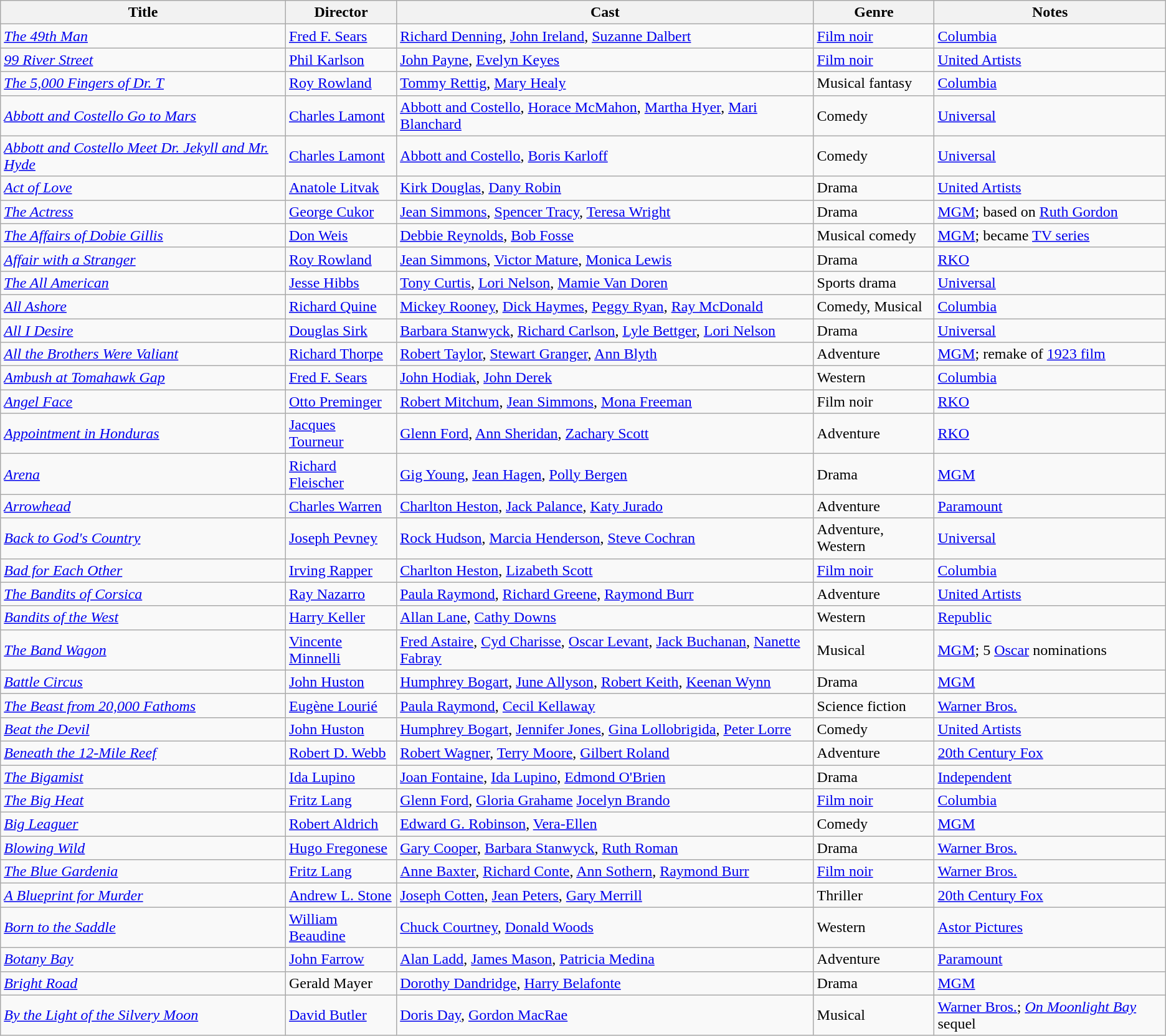<table class="wikitable">
<tr>
<th>Title</th>
<th>Director</th>
<th>Cast</th>
<th>Genre</th>
<th>Notes</th>
</tr>
<tr>
<td><em><a href='#'>The 49th Man</a></em></td>
<td><a href='#'>Fred F. Sears</a></td>
<td><a href='#'>Richard Denning</a>, <a href='#'>John Ireland</a>, <a href='#'>Suzanne Dalbert</a></td>
<td><a href='#'>Film noir</a></td>
<td><a href='#'>Columbia</a></td>
</tr>
<tr>
<td><em><a href='#'>99 River Street</a></em></td>
<td><a href='#'>Phil Karlson</a></td>
<td><a href='#'>John Payne</a>, <a href='#'>Evelyn Keyes</a></td>
<td><a href='#'>Film noir</a></td>
<td><a href='#'>United Artists</a></td>
</tr>
<tr>
<td><em><a href='#'>The 5,000 Fingers of Dr. T</a></em></td>
<td><a href='#'>Roy Rowland</a></td>
<td><a href='#'>Tommy Rettig</a>, <a href='#'>Mary Healy</a></td>
<td>Musical fantasy</td>
<td><a href='#'>Columbia</a></td>
</tr>
<tr>
<td><em><a href='#'>Abbott and Costello Go to Mars</a></em></td>
<td><a href='#'>Charles Lamont</a></td>
<td><a href='#'>Abbott and Costello</a>, <a href='#'>Horace McMahon</a>, <a href='#'>Martha Hyer</a>, <a href='#'>Mari Blanchard</a></td>
<td>Comedy</td>
<td><a href='#'>Universal</a></td>
</tr>
<tr>
<td><em><a href='#'>Abbott and Costello Meet Dr. Jekyll and Mr. Hyde</a></em></td>
<td><a href='#'>Charles Lamont</a></td>
<td><a href='#'>Abbott and Costello</a>, <a href='#'>Boris Karloff</a></td>
<td>Comedy</td>
<td><a href='#'>Universal</a></td>
</tr>
<tr>
<td><em><a href='#'>Act of Love</a></em></td>
<td><a href='#'>Anatole Litvak</a></td>
<td><a href='#'>Kirk Douglas</a>, <a href='#'>Dany Robin</a></td>
<td>Drama</td>
<td><a href='#'>United Artists</a></td>
</tr>
<tr>
<td><em><a href='#'>The Actress</a></em></td>
<td><a href='#'>George Cukor</a></td>
<td><a href='#'>Jean Simmons</a>, <a href='#'>Spencer Tracy</a>, <a href='#'>Teresa Wright</a></td>
<td>Drama</td>
<td><a href='#'>MGM</a>; based on <a href='#'>Ruth Gordon</a></td>
</tr>
<tr>
<td><em><a href='#'>The Affairs of Dobie Gillis</a></em></td>
<td><a href='#'>Don Weis</a></td>
<td><a href='#'>Debbie Reynolds</a>, <a href='#'>Bob Fosse</a></td>
<td>Musical comedy</td>
<td><a href='#'>MGM</a>; became <a href='#'>TV series</a></td>
</tr>
<tr>
<td><em><a href='#'>Affair with a Stranger</a></em></td>
<td><a href='#'>Roy Rowland</a></td>
<td><a href='#'>Jean Simmons</a>, <a href='#'>Victor Mature</a>, <a href='#'>Monica Lewis</a></td>
<td>Drama</td>
<td><a href='#'>RKO</a></td>
</tr>
<tr>
<td><em><a href='#'>The All American</a></em></td>
<td><a href='#'>Jesse Hibbs</a></td>
<td><a href='#'>Tony Curtis</a>, <a href='#'>Lori Nelson</a>, <a href='#'>Mamie Van Doren</a></td>
<td>Sports drama</td>
<td><a href='#'>Universal</a></td>
</tr>
<tr>
<td><em><a href='#'>All Ashore</a></em></td>
<td><a href='#'>Richard Quine</a></td>
<td><a href='#'>Mickey Rooney</a>, <a href='#'>Dick Haymes</a>, <a href='#'>Peggy Ryan</a>, <a href='#'>Ray McDonald</a></td>
<td>Comedy, Musical</td>
<td><a href='#'>Columbia</a></td>
</tr>
<tr>
<td><em><a href='#'>All I Desire</a></em></td>
<td><a href='#'>Douglas Sirk</a></td>
<td><a href='#'>Barbara Stanwyck</a>, <a href='#'>Richard Carlson</a>, <a href='#'>Lyle Bettger</a>, <a href='#'>Lori Nelson</a></td>
<td>Drama</td>
<td><a href='#'>Universal</a></td>
</tr>
<tr>
<td><em><a href='#'>All the Brothers Were Valiant</a></em></td>
<td><a href='#'>Richard Thorpe</a></td>
<td><a href='#'>Robert Taylor</a>, <a href='#'>Stewart Granger</a>, <a href='#'>Ann Blyth</a></td>
<td>Adventure</td>
<td><a href='#'>MGM</a>; remake of <a href='#'>1923 film</a></td>
</tr>
<tr>
<td><em><a href='#'>Ambush at Tomahawk Gap</a></em></td>
<td><a href='#'>Fred F. Sears</a></td>
<td><a href='#'>John Hodiak</a>, <a href='#'>John Derek</a></td>
<td>Western</td>
<td><a href='#'>Columbia</a></td>
</tr>
<tr>
<td><em><a href='#'>Angel Face</a></em></td>
<td><a href='#'>Otto Preminger</a></td>
<td><a href='#'>Robert Mitchum</a>, <a href='#'>Jean Simmons</a>, <a href='#'>Mona Freeman</a></td>
<td>Film noir</td>
<td><a href='#'>RKO</a></td>
</tr>
<tr>
<td><em><a href='#'>Appointment in Honduras</a></em></td>
<td><a href='#'>Jacques Tourneur</a></td>
<td><a href='#'>Glenn Ford</a>, <a href='#'>Ann Sheridan</a>, <a href='#'>Zachary Scott</a></td>
<td>Adventure</td>
<td><a href='#'>RKO</a></td>
</tr>
<tr>
<td><em><a href='#'>Arena</a></em></td>
<td><a href='#'>Richard Fleischer</a></td>
<td><a href='#'>Gig Young</a>, <a href='#'>Jean Hagen</a>, <a href='#'>Polly Bergen</a></td>
<td>Drama</td>
<td><a href='#'>MGM</a></td>
</tr>
<tr>
<td><em><a href='#'>Arrowhead</a></em></td>
<td><a href='#'>Charles Warren</a></td>
<td><a href='#'>Charlton Heston</a>, <a href='#'>Jack Palance</a>, <a href='#'>Katy Jurado</a></td>
<td>Adventure</td>
<td><a href='#'>Paramount</a></td>
</tr>
<tr>
<td><em><a href='#'>Back to God's Country</a></em></td>
<td><a href='#'>Joseph Pevney</a></td>
<td><a href='#'>Rock Hudson</a>, <a href='#'>Marcia Henderson</a>, <a href='#'>Steve Cochran</a></td>
<td>Adventure, Western</td>
<td><a href='#'>Universal</a></td>
</tr>
<tr>
<td><em><a href='#'>Bad for Each Other</a></em></td>
<td><a href='#'>Irving Rapper</a></td>
<td><a href='#'>Charlton Heston</a>, <a href='#'>Lizabeth Scott</a></td>
<td><a href='#'>Film noir</a></td>
<td><a href='#'>Columbia</a></td>
</tr>
<tr>
<td><em><a href='#'>The Bandits of Corsica</a></em></td>
<td><a href='#'>Ray Nazarro</a></td>
<td><a href='#'>Paula Raymond</a>, <a href='#'>Richard Greene</a>, <a href='#'>Raymond Burr</a></td>
<td>Adventure</td>
<td><a href='#'>United Artists</a></td>
</tr>
<tr>
<td><em><a href='#'>Bandits of the West</a></em></td>
<td><a href='#'>Harry Keller</a></td>
<td><a href='#'>Allan Lane</a>, <a href='#'>Cathy Downs</a></td>
<td>Western</td>
<td><a href='#'>Republic</a></td>
</tr>
<tr>
<td><em><a href='#'>The Band Wagon</a></em></td>
<td><a href='#'>Vincente Minnelli</a></td>
<td><a href='#'>Fred Astaire</a>, <a href='#'>Cyd Charisse</a>, <a href='#'>Oscar Levant</a>, <a href='#'>Jack Buchanan</a>, <a href='#'>Nanette Fabray</a></td>
<td>Musical</td>
<td><a href='#'>MGM</a>; 5 <a href='#'>Oscar</a> nominations</td>
</tr>
<tr>
<td><em><a href='#'>Battle Circus</a></em></td>
<td><a href='#'>John Huston</a></td>
<td><a href='#'>Humphrey Bogart</a>, <a href='#'>June Allyson</a>, <a href='#'>Robert Keith</a>, <a href='#'>Keenan Wynn</a></td>
<td>Drama</td>
<td><a href='#'>MGM</a></td>
</tr>
<tr>
<td><em><a href='#'>The Beast from 20,000 Fathoms</a></em></td>
<td><a href='#'>Eugène Lourié</a></td>
<td><a href='#'>Paula Raymond</a>, <a href='#'>Cecil Kellaway</a></td>
<td>Science fiction</td>
<td><a href='#'>Warner Bros.</a></td>
</tr>
<tr>
<td><em><a href='#'>Beat the Devil</a></em></td>
<td><a href='#'>John Huston</a></td>
<td><a href='#'>Humphrey Bogart</a>, <a href='#'>Jennifer Jones</a>, <a href='#'>Gina Lollobrigida</a>, <a href='#'>Peter Lorre</a></td>
<td>Comedy</td>
<td><a href='#'>United Artists</a></td>
</tr>
<tr>
<td><em><a href='#'>Beneath the 12-Mile Reef</a></em></td>
<td><a href='#'>Robert D. Webb</a></td>
<td><a href='#'>Robert Wagner</a>, <a href='#'>Terry Moore</a>, <a href='#'>Gilbert Roland</a></td>
<td>Adventure</td>
<td><a href='#'>20th Century Fox</a></td>
</tr>
<tr>
<td><em><a href='#'>The Bigamist</a></em></td>
<td><a href='#'>Ida Lupino</a></td>
<td><a href='#'>Joan Fontaine</a>, <a href='#'>Ida Lupino</a>, <a href='#'>Edmond O'Brien</a></td>
<td>Drama</td>
<td><a href='#'>Independent</a></td>
</tr>
<tr>
<td><em><a href='#'>The Big Heat</a></em></td>
<td><a href='#'>Fritz Lang</a></td>
<td><a href='#'>Glenn Ford</a>, <a href='#'>Gloria Grahame</a> <a href='#'>Jocelyn Brando</a></td>
<td><a href='#'>Film noir</a></td>
<td><a href='#'>Columbia</a></td>
</tr>
<tr>
<td><em><a href='#'>Big Leaguer</a></em></td>
<td><a href='#'>Robert Aldrich</a></td>
<td><a href='#'>Edward G. Robinson</a>, <a href='#'>Vera-Ellen</a></td>
<td>Comedy</td>
<td><a href='#'>MGM</a></td>
</tr>
<tr>
<td><em><a href='#'>Blowing Wild</a></em></td>
<td><a href='#'>Hugo Fregonese</a></td>
<td><a href='#'>Gary Cooper</a>, <a href='#'>Barbara Stanwyck</a>, <a href='#'>Ruth Roman</a></td>
<td>Drama</td>
<td><a href='#'>Warner Bros.</a></td>
</tr>
<tr>
<td><em><a href='#'>The Blue Gardenia</a></em></td>
<td><a href='#'>Fritz Lang</a></td>
<td><a href='#'>Anne Baxter</a>, <a href='#'>Richard Conte</a>, <a href='#'>Ann Sothern</a>, <a href='#'>Raymond Burr</a></td>
<td><a href='#'>Film noir</a></td>
<td><a href='#'>Warner Bros.</a></td>
</tr>
<tr>
<td><em><a href='#'>A Blueprint for Murder</a></em></td>
<td><a href='#'>Andrew L. Stone</a></td>
<td><a href='#'>Joseph Cotten</a>, <a href='#'>Jean Peters</a>, <a href='#'>Gary Merrill</a></td>
<td>Thriller</td>
<td><a href='#'>20th Century Fox</a></td>
</tr>
<tr>
<td><em><a href='#'>Born to the Saddle</a></em></td>
<td><a href='#'>William Beaudine</a></td>
<td><a href='#'>Chuck Courtney</a>, <a href='#'>Donald Woods</a></td>
<td>Western</td>
<td><a href='#'>Astor Pictures</a></td>
</tr>
<tr>
<td><em><a href='#'>Botany Bay</a></em></td>
<td><a href='#'>John Farrow</a></td>
<td><a href='#'>Alan Ladd</a>, <a href='#'>James Mason</a>, <a href='#'>Patricia Medina</a></td>
<td>Adventure</td>
<td><a href='#'>Paramount</a></td>
</tr>
<tr>
<td><em><a href='#'>Bright Road</a></em></td>
<td>Gerald Mayer</td>
<td><a href='#'>Dorothy Dandridge</a>, <a href='#'>Harry Belafonte</a></td>
<td>Drama</td>
<td><a href='#'>MGM</a></td>
</tr>
<tr>
<td><em><a href='#'>By the Light of the Silvery Moon</a></em></td>
<td><a href='#'>David Butler</a></td>
<td><a href='#'>Doris Day</a>, <a href='#'>Gordon MacRae</a></td>
<td>Musical</td>
<td><a href='#'>Warner Bros.</a>; <em><a href='#'>On Moonlight Bay</a></em> sequel</td>
</tr>
</table>
